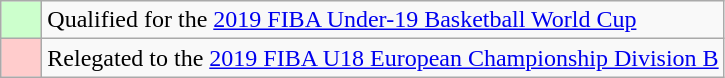<table class="wikitable">
<tr>
<td width=20px bgcolor="#ccffcc"></td>
<td>Qualified for the <a href='#'>2019 FIBA Under-19 Basketball World Cup</a></td>
</tr>
<tr>
<td bgcolor="#ffcccc"></td>
<td>Relegated to the <a href='#'>2019 FIBA U18 European Championship Division B</a></td>
</tr>
</table>
